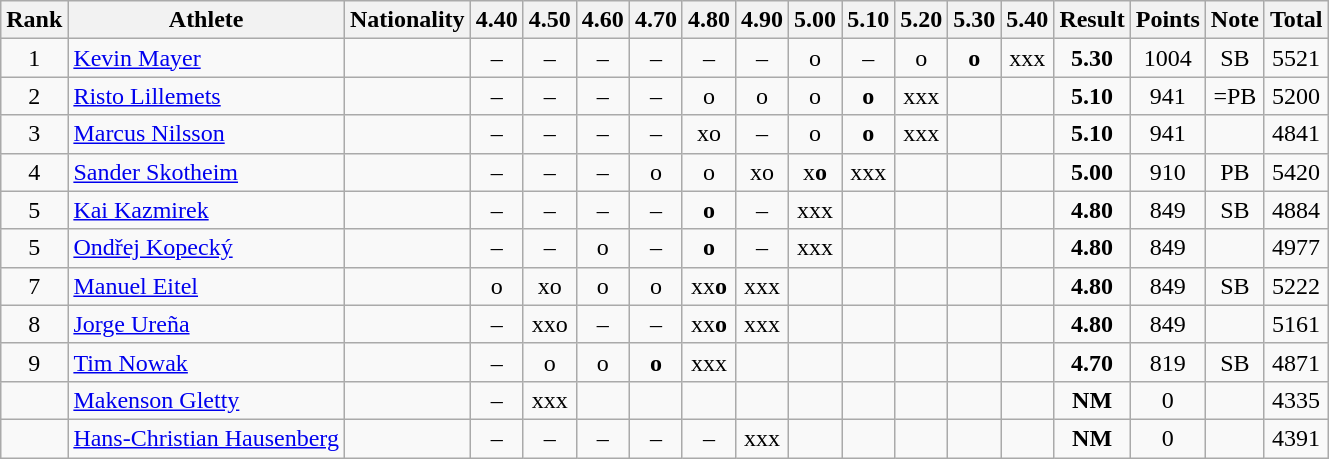<table class="wikitable sortable" style="text-align:center">
<tr>
<th>Rank</th>
<th>Athlete</th>
<th>Nationality</th>
<th>4.40</th>
<th>4.50</th>
<th>4.60</th>
<th>4.70</th>
<th>4.80</th>
<th>4.90</th>
<th>5.00</th>
<th>5.10</th>
<th>5.20</th>
<th>5.30</th>
<th>5.40</th>
<th>Result</th>
<th>Points</th>
<th>Note</th>
<th>Total</th>
</tr>
<tr>
<td>1</td>
<td align=left><a href='#'>Kevin Mayer</a></td>
<td align=left></td>
<td>–</td>
<td>–</td>
<td>–</td>
<td>–</td>
<td>–</td>
<td>–</td>
<td>o</td>
<td>–</td>
<td>o</td>
<td><strong>o</strong></td>
<td>xxx</td>
<td><strong>5.30</strong></td>
<td>1004</td>
<td>SB</td>
<td>5521</td>
</tr>
<tr>
<td>2</td>
<td align=left><a href='#'>Risto Lillemets</a></td>
<td align=left></td>
<td>–</td>
<td>–</td>
<td>–</td>
<td>–</td>
<td>o</td>
<td>o</td>
<td>o</td>
<td><strong>o</strong></td>
<td>xxx</td>
<td></td>
<td></td>
<td><strong>5.10</strong></td>
<td>941</td>
<td>=PB</td>
<td>5200</td>
</tr>
<tr>
<td>3</td>
<td align=left><a href='#'>Marcus Nilsson</a></td>
<td align=left></td>
<td>–</td>
<td>–</td>
<td>–</td>
<td>–</td>
<td>xo</td>
<td>–</td>
<td>o</td>
<td><strong>o</strong></td>
<td>xxx</td>
<td></td>
<td></td>
<td><strong>5.10</strong></td>
<td>941</td>
<td></td>
<td>4841</td>
</tr>
<tr>
<td>4</td>
<td align=left><a href='#'>Sander Skotheim</a></td>
<td align=left></td>
<td>–</td>
<td>–</td>
<td>–</td>
<td>o</td>
<td>o</td>
<td>xo</td>
<td>x<strong>o</strong></td>
<td>xxx</td>
<td></td>
<td></td>
<td></td>
<td><strong>5.00</strong></td>
<td>910</td>
<td>PB</td>
<td>5420</td>
</tr>
<tr>
<td>5</td>
<td align=left><a href='#'>Kai Kazmirek</a></td>
<td align=left></td>
<td>–</td>
<td>–</td>
<td>–</td>
<td>–</td>
<td><strong>o</strong></td>
<td>–</td>
<td>xxx</td>
<td></td>
<td></td>
<td></td>
<td></td>
<td><strong>4.80</strong></td>
<td>849</td>
<td>SB</td>
<td>4884</td>
</tr>
<tr>
<td>5</td>
<td align=left><a href='#'>Ondřej Kopecký</a></td>
<td align=left></td>
<td>–</td>
<td>–</td>
<td>o</td>
<td>–</td>
<td><strong>o</strong></td>
<td>–</td>
<td>xxx</td>
<td></td>
<td></td>
<td></td>
<td></td>
<td><strong>4.80</strong></td>
<td>849</td>
<td></td>
<td>4977</td>
</tr>
<tr>
<td>7</td>
<td align=left><a href='#'>Manuel Eitel</a></td>
<td align=left></td>
<td>o</td>
<td>xo</td>
<td>o</td>
<td>o</td>
<td>xx<strong>o</strong></td>
<td>xxx</td>
<td></td>
<td></td>
<td></td>
<td></td>
<td></td>
<td><strong>4.80</strong></td>
<td>849</td>
<td>SB</td>
<td>5222</td>
</tr>
<tr>
<td>8</td>
<td align=left><a href='#'>Jorge Ureña</a></td>
<td align=left></td>
<td>–</td>
<td>xxo</td>
<td>–</td>
<td>–</td>
<td>xx<strong>o</strong></td>
<td>xxx</td>
<td></td>
<td></td>
<td></td>
<td></td>
<td></td>
<td><strong>4.80</strong></td>
<td>849</td>
<td></td>
<td>5161</td>
</tr>
<tr>
<td>9</td>
<td align=left><a href='#'>Tim Nowak</a></td>
<td align=left></td>
<td>–</td>
<td>o</td>
<td>o</td>
<td><strong>o</strong></td>
<td>xxx</td>
<td></td>
<td></td>
<td></td>
<td></td>
<td></td>
<td></td>
<td><strong>4.70</strong></td>
<td>819</td>
<td>SB</td>
<td>4871</td>
</tr>
<tr>
<td></td>
<td align=left><a href='#'>Makenson Gletty</a></td>
<td align=left></td>
<td>–</td>
<td>xxx</td>
<td></td>
<td></td>
<td></td>
<td></td>
<td></td>
<td></td>
<td></td>
<td></td>
<td></td>
<td><strong>NM</strong></td>
<td>0</td>
<td></td>
<td>4335</td>
</tr>
<tr>
<td></td>
<td align=left><a href='#'>Hans-Christian Hausenberg</a></td>
<td align=left></td>
<td>–</td>
<td>–</td>
<td>–</td>
<td>–</td>
<td>–</td>
<td>xxx</td>
<td></td>
<td></td>
<td></td>
<td></td>
<td></td>
<td><strong>NM</strong></td>
<td>0</td>
<td></td>
<td>4391</td>
</tr>
</table>
